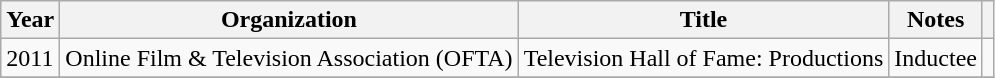<table class="wikitable sortable plainrowheaders">
<tr>
<th scope="col">Year</th>
<th scope="col">Organization</th>
<th scope="col">Title</th>
<th scope="col">Notes</th>
<th scope="col"></th>
</tr>
<tr>
<td>2011</td>
<td>Online Film & Television Association (OFTA)</td>
<td>Television Hall of Fame: Productions</td>
<td>Inductee</td>
<td style="text-align:center;"></td>
</tr>
<tr>
</tr>
</table>
